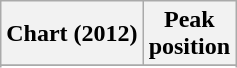<table class="wikitable sortable plainrowheaders" style="text-align:center">
<tr>
<th scope="col">Chart (2012)</th>
<th scope="col">Peak<br> position</th>
</tr>
<tr>
</tr>
<tr>
</tr>
<tr>
</tr>
<tr>
</tr>
<tr>
</tr>
</table>
